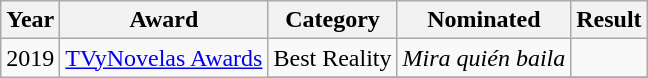<table class="wikitable plainrowheaders">
<tr>
<th scope="col">Year</th>
<th scope="col">Award</th>
<th scope="col">Category</th>
<th scope="col">Nominated</th>
<th scope="col">Result</th>
</tr>
<tr>
<td rowspan="2">2019</td>
<td rowspan="2"><a href='#'>TVyNovelas Awards</a></td>
<td>Best Reality</td>
<td><em>Mira quién baila</em></td>
<td></td>
</tr>
<tr>
</tr>
</table>
